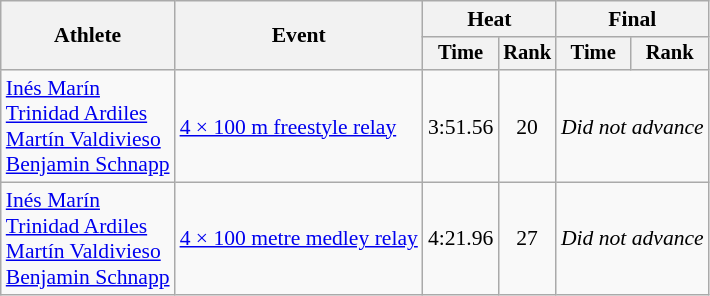<table class=wikitable style="font-size:90%">
<tr>
<th rowspan=2>Athlete</th>
<th rowspan=2>Event</th>
<th colspan=2>Heat</th>
<th colspan=2>Final</th>
</tr>
<tr style="font-size:95%">
<th>Time</th>
<th>Rank</th>
<th>Time</th>
<th>Rank</th>
</tr>
<tr align=center>
<td align=left><a href='#'>Inés Marín</a><br><a href='#'>Trinidad Ardiles</a><br><a href='#'>Martín Valdivieso</a><br><a href='#'>Benjamin Schnapp</a></td>
<td align=left><a href='#'>4 × 100 m freestyle relay</a></td>
<td>3:51.56</td>
<td>20</td>
<td Colspan=2><em>Did not advance</em></td>
</tr>
<tr align=center>
<td align=left><a href='#'>Inés Marín</a><br><a href='#'>Trinidad Ardiles</a><br><a href='#'>Martín Valdivieso</a><br><a href='#'>Benjamin Schnapp</a></td>
<td align=left><a href='#'>4 × 100 metre medley relay</a></td>
<td>4:21.96</td>
<td>27</td>
<td Colspan=2><em>Did not advance</em></td>
</tr>
</table>
